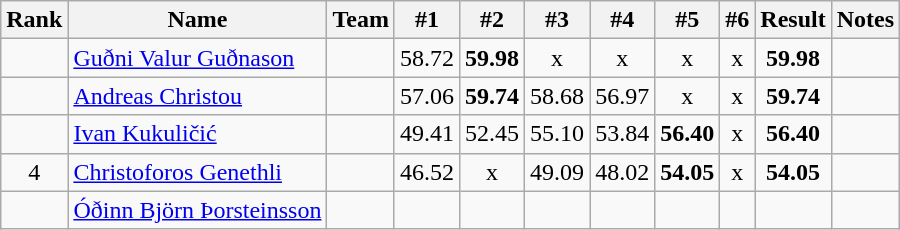<table class="wikitable sortable" style="text-align:center">
<tr>
<th>Rank</th>
<th>Name</th>
<th>Team</th>
<th>#1</th>
<th>#2</th>
<th>#3</th>
<th>#4</th>
<th>#5</th>
<th>#6</th>
<th>Result</th>
<th>Notes</th>
</tr>
<tr>
<td></td>
<td align="left"><a href='#'>Guðni Valur Guðnason</a></td>
<td align=left></td>
<td>58.72</td>
<td><strong>59.98</strong></td>
<td>x</td>
<td>x</td>
<td>x</td>
<td>x</td>
<td><strong>59.98</strong></td>
<td></td>
</tr>
<tr>
<td></td>
<td align="left"><a href='#'>Andreas Christou</a></td>
<td align=left></td>
<td>57.06</td>
<td><strong>59.74</strong></td>
<td>58.68</td>
<td>56.97</td>
<td>x</td>
<td>x</td>
<td><strong>59.74</strong></td>
<td></td>
</tr>
<tr>
<td></td>
<td align="left"><a href='#'>Ivan Kukuličić</a></td>
<td align=left></td>
<td>49.41</td>
<td>52.45</td>
<td>55.10</td>
<td>53.84</td>
<td><strong>56.40</strong></td>
<td>x</td>
<td><strong>56.40</strong></td>
<td></td>
</tr>
<tr>
<td>4</td>
<td align="left"><a href='#'>Christoforos Genethli</a></td>
<td align=left></td>
<td>46.52</td>
<td>x</td>
<td>49.09</td>
<td>48.02</td>
<td><strong>54.05</strong></td>
<td>x</td>
<td><strong>54.05</strong></td>
<td></td>
</tr>
<tr>
<td></td>
<td align="left"><a href='#'>Óðinn Björn Þorsteinsson</a></td>
<td align=left></td>
<td></td>
<td></td>
<td></td>
<td></td>
<td></td>
<td></td>
<td><strong></strong></td>
<td></td>
</tr>
</table>
